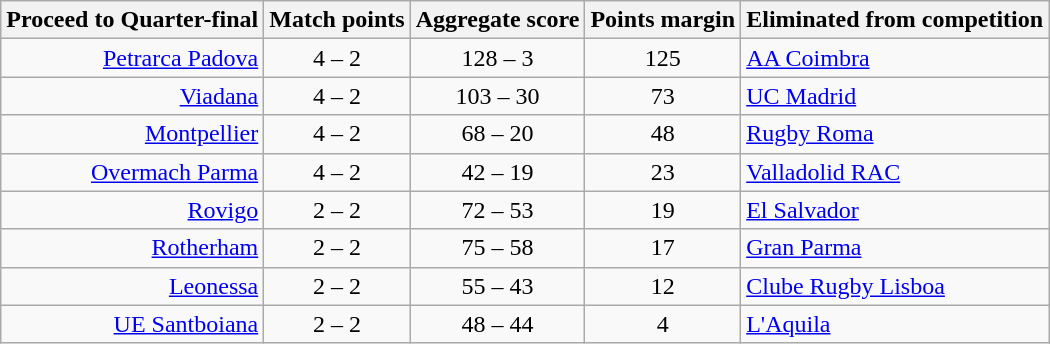<table class="wikitable" style="text-align: center;">
<tr>
<th>Proceed to Quarter-final</th>
<th>Match points</th>
<th>Aggregate score</th>
<th>Points margin</th>
<th>Eliminated from competition</th>
</tr>
<tr>
<td align="right"><a href='#'>Petrarca Padova</a> </td>
<td>4 – 2</td>
<td>128 –  3</td>
<td>125</td>
<td align="left"> <a href='#'>AA Coimbra</a></td>
</tr>
<tr>
<td align="right"><a href='#'>Viadana</a> </td>
<td>4 – 2</td>
<td>103 – 30</td>
<td>73</td>
<td align="left"> <a href='#'>UC Madrid</a></td>
</tr>
<tr>
<td align="right"><a href='#'>Montpellier</a> </td>
<td>4 – 2</td>
<td>68 – 20</td>
<td>48</td>
<td align="left"> <a href='#'>Rugby Roma</a></td>
</tr>
<tr>
<td align="right"><a href='#'>Overmach Parma</a> </td>
<td>4 – 2</td>
<td>42 – 19</td>
<td>23</td>
<td align="left"> <a href='#'>Valladolid RAC</a></td>
</tr>
<tr>
<td align="right"><a href='#'>Rovigo</a> </td>
<td>2 – 2</td>
<td>72 – 53</td>
<td>19</td>
<td align="left"> <a href='#'>El Salvador</a></td>
</tr>
<tr>
<td align="right"><a href='#'>Rotherham</a> </td>
<td>2 – 2</td>
<td>75 – 58</td>
<td>17</td>
<td align="left"> <a href='#'>Gran Parma</a></td>
</tr>
<tr>
<td align="right"><a href='#'>Leonessa</a> </td>
<td>2 – 2</td>
<td>55 – 43</td>
<td>12</td>
<td align="left"> <a href='#'>Clube Rugby Lisboa</a></td>
</tr>
<tr>
<td align="right"><a href='#'>UE Santboiana</a> </td>
<td>2 – 2</td>
<td>48 – 44</td>
<td>4</td>
<td align="left"> <a href='#'>L'Aquila</a></td>
</tr>
</table>
